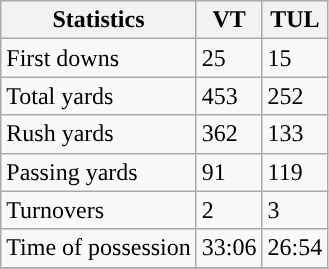<table class="wikitable" style="float: left;">
<tr>
<th>Statistics</th>
<th>VT</th>
<th>TUL</th>
</tr>
<tr>
<td>First downs</td>
<td>25</td>
<td>15</td>
</tr>
<tr>
<td>Total yards</td>
<td>453</td>
<td>252</td>
</tr>
<tr>
<td>Rush yards</td>
<td>362</td>
<td>133</td>
</tr>
<tr>
<td>Passing yards</td>
<td>91</td>
<td>119</td>
</tr>
<tr>
<td>Turnovers</td>
<td>2</td>
<td>3</td>
</tr>
<tr>
<td>Time of possession</td>
<td>33:06</td>
<td>26:54</td>
</tr>
<tr>
</tr>
</table>
